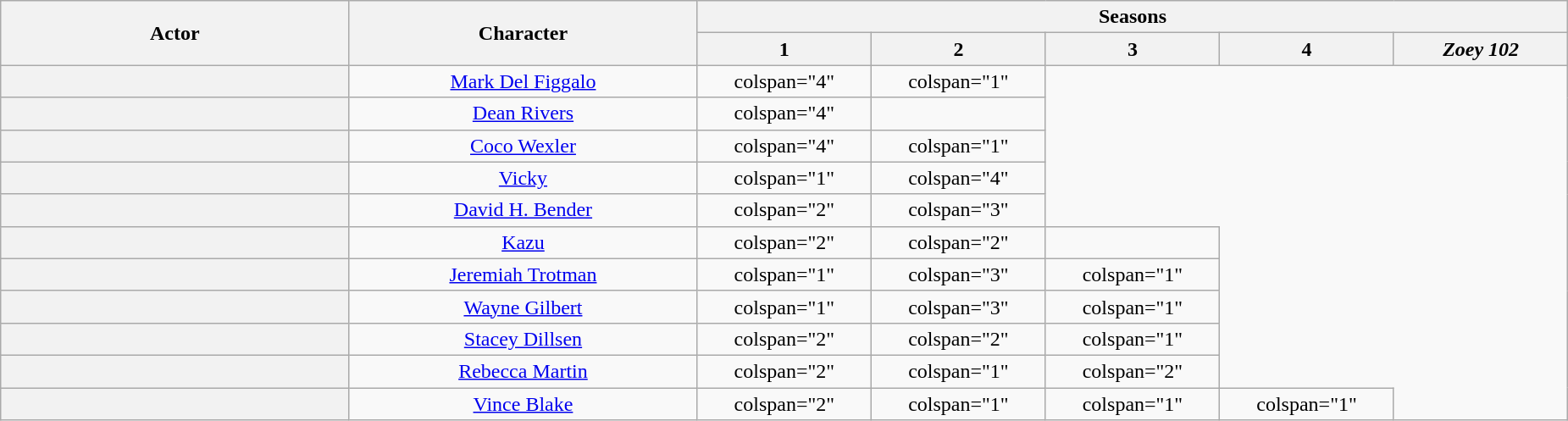<table class="wikitable plainrowheaders" style="text-align:center">
<tr>
<th rowspan="2" style="width:14%;" scope="col">Actor</th>
<th rowspan="2" style="width:14%;" scope="col">Character</th>
<th colspan="5">Seasons</th>
</tr>
<tr>
<th style="width:7%;" scope="col">1</th>
<th style="width:7%;" scope="col">2</th>
<th style="width:7%;" scope="col">3</th>
<th style="width:7%;" scope="col">4</th>
<th style="width:7%;" scope="col"><em>Zoey 102</em></th>
</tr>
<tr>
<th scope="row"></th>
<td><a href='#'>Mark Del Figgalo</a></td>
<td>colspan="4" </td>
<td>colspan="1" </td>
</tr>
<tr>
<th scope="row"></th>
<td><a href='#'>Dean Rivers</a></td>
<td>colspan="4" </td>
<td></td>
</tr>
<tr>
<th scope="row"></th>
<td><a href='#'>Coco Wexler</a></td>
<td>colspan="4" </td>
<td>colspan="1" </td>
</tr>
<tr>
<th scope="row"></th>
<td><a href='#'>Vicky</a></td>
<td>colspan="1" </td>
<td>colspan="4" </td>
</tr>
<tr>
<th scope="row"></th>
<td><a href='#'>David H. Bender</a></td>
<td>colspan="2" </td>
<td>colspan="3" </td>
</tr>
<tr>
<th scope="row"></th>
<td><a href='#'>Kazu</a></td>
<td>colspan="2" </td>
<td>colspan="2" </td>
<td></td>
</tr>
<tr>
<th scope="row"></th>
<td><a href='#'>Jeremiah Trotman</a></td>
<td>colspan="1" </td>
<td>colspan="3" </td>
<td>colspan="1" </td>
</tr>
<tr>
<th scope="row"></th>
<td><a href='#'>Wayne Gilbert</a></td>
<td>colspan="1" </td>
<td>colspan="3" </td>
<td>colspan="1" </td>
</tr>
<tr>
<th scope="row"></th>
<td><a href='#'>Stacey Dillsen</a></td>
<td>colspan="2" </td>
<td>colspan="2" </td>
<td>colspan="1" </td>
</tr>
<tr>
<th scope="row"></th>
<td><a href='#'>Rebecca Martin</a></td>
<td>colspan="2" </td>
<td>colspan="1" </td>
<td>colspan="2" </td>
</tr>
<tr>
<th scope="row"></th>
<td><a href='#'>Vince Blake</a></td>
<td>colspan="2" </td>
<td>colspan="1" </td>
<td>colspan="1"  </td>
<td>colspan="1" </td>
</tr>
</table>
